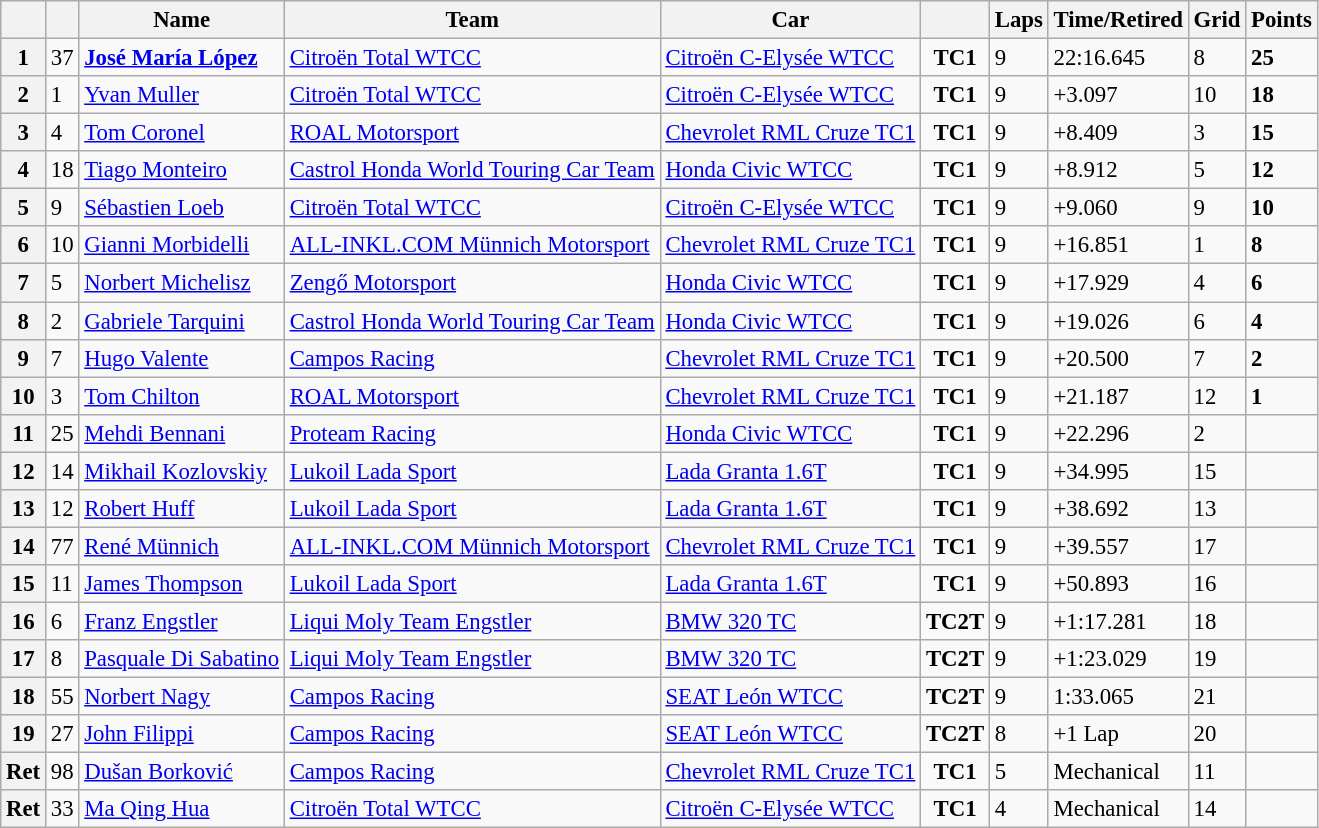<table class="wikitable sortable" style="font-size: 95%;">
<tr>
<th></th>
<th></th>
<th>Name</th>
<th>Team</th>
<th>Car</th>
<th></th>
<th>Laps</th>
<th>Time/Retired</th>
<th>Grid</th>
<th>Points</th>
</tr>
<tr>
<th>1</th>
<td>37</td>
<td> <strong><a href='#'>José María López</a></strong></td>
<td><a href='#'>Citroën Total WTCC</a></td>
<td><a href='#'>Citroën C-Elysée WTCC</a></td>
<td align=center><strong><span>TC1</span></strong></td>
<td>9</td>
<td>22:16.645</td>
<td>8</td>
<td><strong>25</strong></td>
</tr>
<tr>
<th>2</th>
<td>1</td>
<td> <a href='#'>Yvan Muller</a></td>
<td><a href='#'>Citroën Total WTCC</a></td>
<td><a href='#'>Citroën C-Elysée WTCC</a></td>
<td align=center><strong><span>TC1</span></strong></td>
<td>9</td>
<td>+3.097</td>
<td>10</td>
<td><strong>18</strong></td>
</tr>
<tr>
<th>3</th>
<td>4</td>
<td> <a href='#'>Tom Coronel</a></td>
<td><a href='#'>ROAL Motorsport</a></td>
<td><a href='#'>Chevrolet RML Cruze TC1</a></td>
<td align=center><strong><span>TC1</span></strong></td>
<td>9</td>
<td>+8.409</td>
<td>3</td>
<td><strong>15</strong></td>
</tr>
<tr>
<th>4</th>
<td>18</td>
<td> <a href='#'>Tiago Monteiro</a></td>
<td><a href='#'>Castrol Honda World Touring Car Team</a></td>
<td><a href='#'>Honda Civic WTCC</a></td>
<td align=center><strong><span>TC1</span></strong></td>
<td>9</td>
<td>+8.912</td>
<td>5</td>
<td><strong>12</strong></td>
</tr>
<tr>
<th>5</th>
<td>9</td>
<td> <a href='#'>Sébastien Loeb</a></td>
<td><a href='#'>Citroën Total WTCC</a></td>
<td><a href='#'>Citroën C-Elysée WTCC</a></td>
<td align=center><strong><span>TC1</span></strong></td>
<td>9</td>
<td>+9.060</td>
<td>9</td>
<td><strong>10</strong></td>
</tr>
<tr>
<th>6</th>
<td>10</td>
<td> <a href='#'>Gianni Morbidelli</a></td>
<td><a href='#'>ALL-INKL.COM Münnich Motorsport</a></td>
<td><a href='#'>Chevrolet RML Cruze TC1</a></td>
<td align=center><strong><span>TC1</span></strong></td>
<td>9</td>
<td>+16.851</td>
<td>1</td>
<td><strong>8</strong></td>
</tr>
<tr>
<th>7</th>
<td>5</td>
<td> <a href='#'>Norbert Michelisz</a></td>
<td><a href='#'>Zengő Motorsport</a></td>
<td><a href='#'>Honda Civic WTCC</a></td>
<td align=center><strong><span>TC1</span></strong></td>
<td>9</td>
<td>+17.929</td>
<td>4</td>
<td><strong>6</strong></td>
</tr>
<tr>
<th>8</th>
<td>2</td>
<td> <a href='#'>Gabriele Tarquini</a></td>
<td><a href='#'>Castrol Honda World Touring Car Team</a></td>
<td><a href='#'>Honda Civic WTCC</a></td>
<td align=center><strong><span>TC1</span></strong></td>
<td>9</td>
<td>+19.026</td>
<td>6</td>
<td><strong>4</strong></td>
</tr>
<tr>
<th>9</th>
<td>7</td>
<td> <a href='#'>Hugo Valente</a></td>
<td><a href='#'>Campos Racing</a></td>
<td><a href='#'>Chevrolet RML Cruze TC1</a></td>
<td align=center><strong><span>TC1</span></strong></td>
<td>9</td>
<td>+20.500</td>
<td>7</td>
<td><strong>2</strong></td>
</tr>
<tr>
<th>10</th>
<td>3</td>
<td> <a href='#'>Tom Chilton</a></td>
<td><a href='#'>ROAL Motorsport</a></td>
<td><a href='#'>Chevrolet RML Cruze TC1</a></td>
<td align=center><strong><span>TC1</span></strong></td>
<td>9</td>
<td>+21.187</td>
<td>12</td>
<td><strong>1</strong></td>
</tr>
<tr>
<th>11</th>
<td>25</td>
<td> <a href='#'>Mehdi Bennani</a></td>
<td><a href='#'>Proteam Racing</a></td>
<td><a href='#'>Honda Civic WTCC</a></td>
<td align=center><strong><span>TC1</span></strong></td>
<td>9</td>
<td>+22.296</td>
<td>2</td>
<td></td>
</tr>
<tr>
<th>12</th>
<td>14</td>
<td> <a href='#'>Mikhail Kozlovskiy</a></td>
<td><a href='#'>Lukoil Lada Sport</a></td>
<td><a href='#'>Lada Granta 1.6T</a></td>
<td align=center><strong><span>TC1</span></strong></td>
<td>9</td>
<td>+34.995</td>
<td>15</td>
<td></td>
</tr>
<tr>
<th>13</th>
<td>12</td>
<td> <a href='#'>Robert Huff</a></td>
<td><a href='#'>Lukoil Lada Sport</a></td>
<td><a href='#'>Lada Granta 1.6T</a></td>
<td align=center><strong><span>TC1</span></strong></td>
<td>9</td>
<td>+38.692</td>
<td>13</td>
<td></td>
</tr>
<tr>
<th>14</th>
<td>77</td>
<td> <a href='#'>René Münnich</a></td>
<td><a href='#'>ALL-INKL.COM Münnich Motorsport</a></td>
<td><a href='#'>Chevrolet RML Cruze TC1</a></td>
<td align=center><strong><span>TC1</span></strong></td>
<td>9</td>
<td>+39.557</td>
<td>17</td>
<td></td>
</tr>
<tr>
<th>15</th>
<td>11</td>
<td> <a href='#'>James Thompson</a></td>
<td><a href='#'>Lukoil Lada Sport</a></td>
<td><a href='#'>Lada Granta 1.6T</a></td>
<td align=center><strong><span>TC1</span></strong></td>
<td>9</td>
<td>+50.893</td>
<td>16</td>
<td></td>
</tr>
<tr>
<th>16</th>
<td>6</td>
<td> <a href='#'>Franz Engstler</a></td>
<td><a href='#'>Liqui Moly Team Engstler</a></td>
<td><a href='#'>BMW 320 TC</a></td>
<td align=center><strong><span>TC2T</span></strong></td>
<td>9</td>
<td>+1:17.281</td>
<td>18</td>
<td></td>
</tr>
<tr>
<th>17</th>
<td>8</td>
<td> <a href='#'>Pasquale Di Sabatino</a></td>
<td><a href='#'>Liqui Moly Team Engstler</a></td>
<td><a href='#'>BMW 320 TC</a></td>
<td align=center><strong><span>TC2T</span></strong></td>
<td>9</td>
<td>+1:23.029</td>
<td>19</td>
<td></td>
</tr>
<tr>
<th>18</th>
<td>55</td>
<td> <a href='#'>Norbert Nagy</a></td>
<td><a href='#'>Campos Racing</a></td>
<td><a href='#'>SEAT León WTCC</a></td>
<td align=center><strong><span>TC2T</span></strong></td>
<td>9</td>
<td>1:33.065</td>
<td>21</td>
<td></td>
</tr>
<tr>
<th>19</th>
<td>27</td>
<td> <a href='#'>John Filippi</a></td>
<td><a href='#'>Campos Racing</a></td>
<td><a href='#'>SEAT León WTCC</a></td>
<td align=center><strong><span>TC2T</span></strong></td>
<td>8</td>
<td>+1 Lap</td>
<td>20</td>
<td></td>
</tr>
<tr>
<th>Ret</th>
<td>98</td>
<td> <a href='#'>Dušan Borković</a></td>
<td><a href='#'>Campos Racing</a></td>
<td><a href='#'>Chevrolet RML Cruze TC1</a></td>
<td align=center><strong><span>TC1</span></strong></td>
<td>5</td>
<td>Mechanical</td>
<td>11</td>
<td></td>
</tr>
<tr>
<th>Ret</th>
<td>33</td>
<td> <a href='#'>Ma Qing Hua</a></td>
<td><a href='#'>Citroën Total WTCC</a></td>
<td><a href='#'>Citroën C-Elysée WTCC</a></td>
<td align=center><strong><span>TC1</span></strong></td>
<td>4</td>
<td>Mechanical</td>
<td>14</td>
<td></td>
</tr>
</table>
